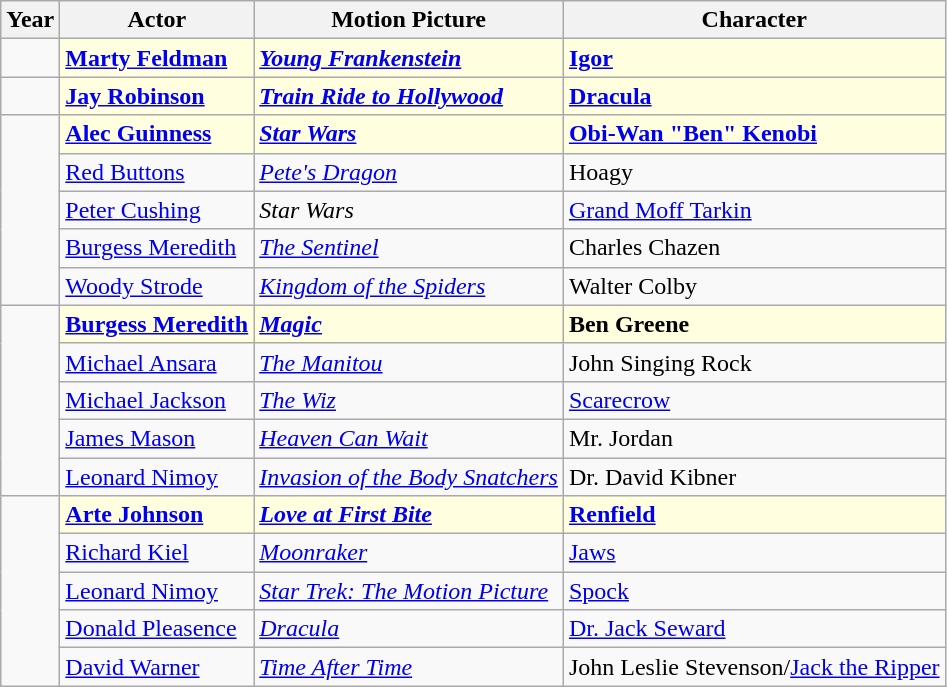<table class="wikitable" align="centre">
<tr>
<th>Year</th>
<th>Actor</th>
<th>Motion Picture</th>
<th>Character</th>
</tr>
<tr>
<td rowspan=1></td>
<td style="background:lightyellow"><strong><a href='#'>Marty Feldman</a></strong></td>
<td style="background:lightyellow"><strong><em><a href='#'>Young Frankenstein</a></em></strong></td>
<td style="background:lightyellow"><strong><a href='#'>Igor</a></strong></td>
</tr>
<tr>
<td rowspan=1></td>
<td style="background:lightyellow"><strong><a href='#'>Jay Robinson</a></strong></td>
<td style="background:lightyellow"><strong><em><a href='#'>Train Ride to Hollywood</a></em></strong></td>
<td style="background:lightyellow"><strong><a href='#'>Dracula</a></strong></td>
</tr>
<tr>
<td rowspan=5></td>
<td style="background:lightyellow"><strong><a href='#'>Alec Guinness</a></strong></td>
<td style="background:lightyellow"><strong><em><a href='#'>Star Wars</a></em></strong></td>
<td style="background:lightyellow"><strong><a href='#'>Obi-Wan "Ben" Kenobi</a></strong></td>
</tr>
<tr>
<td><a href='#'>Red Buttons</a></td>
<td><em><a href='#'>Pete's Dragon</a></em></td>
<td>Hoagy</td>
</tr>
<tr>
<td><a href='#'>Peter Cushing</a></td>
<td><em>Star Wars</em></td>
<td><a href='#'>Grand Moff Tarkin</a></td>
</tr>
<tr>
<td><a href='#'>Burgess Meredith</a></td>
<td><em><a href='#'>The Sentinel</a></em></td>
<td>Charles Chazen</td>
</tr>
<tr>
<td><a href='#'>Woody Strode</a></td>
<td><em><a href='#'>Kingdom of the Spiders</a></em></td>
<td>Walter Colby</td>
</tr>
<tr>
<td rowspan=5></td>
<td style="background:lightyellow"><strong><a href='#'>Burgess Meredith</a></strong></td>
<td style="background:lightyellow"><strong><em><a href='#'>Magic</a></em></strong></td>
<td style="background:lightyellow"><strong>Ben Greene</strong></td>
</tr>
<tr>
<td><a href='#'>Michael Ansara</a></td>
<td><em><a href='#'>The Manitou</a></em></td>
<td>John Singing Rock</td>
</tr>
<tr>
<td><a href='#'>Michael Jackson</a></td>
<td><em><a href='#'>The Wiz</a></em></td>
<td><a href='#'>Scarecrow</a></td>
</tr>
<tr>
<td><a href='#'>James Mason</a></td>
<td><em><a href='#'>Heaven Can Wait</a></em></td>
<td>Mr. Jordan</td>
</tr>
<tr>
<td><a href='#'>Leonard Nimoy</a></td>
<td><em><a href='#'>Invasion of the Body Snatchers</a></em></td>
<td>Dr. David Kibner</td>
</tr>
<tr>
<td rowspan=5></td>
<td style="background:lightyellow"><strong><a href='#'>Arte Johnson</a></strong></td>
<td style="background:lightyellow"><strong><em><a href='#'>Love at First Bite</a></em></strong></td>
<td style="background:lightyellow"><strong><a href='#'>Renfield</a></strong></td>
</tr>
<tr>
<td><a href='#'>Richard Kiel</a></td>
<td><em><a href='#'>Moonraker</a></em></td>
<td><a href='#'>Jaws</a></td>
</tr>
<tr>
<td><a href='#'>Leonard Nimoy</a></td>
<td><em><a href='#'>Star Trek: The Motion Picture</a></em></td>
<td><a href='#'>Spock</a></td>
</tr>
<tr>
<td><a href='#'>Donald Pleasence</a></td>
<td><em><a href='#'>Dracula</a></em></td>
<td><a href='#'>Dr. Jack Seward</a></td>
</tr>
<tr>
<td><a href='#'>David Warner</a></td>
<td><em><a href='#'>Time After Time</a></em></td>
<td>John Leslie Stevenson/<a href='#'>Jack the Ripper</a></td>
</tr>
</table>
